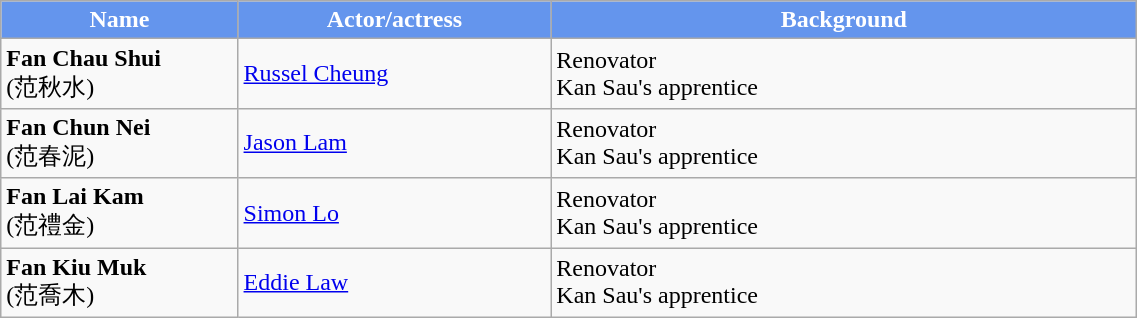<table class="wikitable" width="60%">
<tr style="background:cornflowerblue; color:white" align="center">
<td style="width:6%"><strong>Name</strong></td>
<td style="width:6%"><strong>Actor/actress</strong></td>
<td style="width:15%"><strong>Background</strong></td>
</tr>
<tr>
<td><strong>Fan Chau Shui</strong><br>(范秋水)</td>
<td><a href='#'>Russel Cheung</a></td>
<td>Renovator<br>Kan Sau's apprentice</td>
</tr>
<tr>
<td><strong>Fan Chun Nei</strong><br>(范春泥)</td>
<td><a href='#'>Jason Lam</a></td>
<td>Renovator<br>Kan Sau's apprentice</td>
</tr>
<tr>
<td><strong>Fan Lai Kam</strong><br>(范禮金)</td>
<td><a href='#'>Simon Lo</a></td>
<td>Renovator<br>Kan Sau's apprentice</td>
</tr>
<tr>
<td><strong>Fan Kiu Muk</strong><br>(范喬木)</td>
<td><a href='#'>Eddie Law</a></td>
<td>Renovator<br>Kan Sau's apprentice</td>
</tr>
</table>
